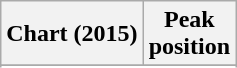<table class="wikitable sortable plainrowheaders">
<tr>
<th>Chart (2015)</th>
<th>Peak<br>position</th>
</tr>
<tr>
</tr>
<tr>
</tr>
<tr>
</tr>
<tr>
</tr>
<tr>
</tr>
<tr>
</tr>
<tr>
</tr>
<tr>
</tr>
<tr>
</tr>
<tr>
</tr>
<tr>
</tr>
<tr>
</tr>
<tr>
</tr>
</table>
